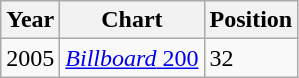<table class="wikitable">
<tr>
<th align="left" valign="top">Year</th>
<th align="left" valign="top">Chart</th>
<th align="left" valign="top">Position</th>
</tr>
<tr>
<td align="left" valign="top">2005</td>
<td align="left" valign="top"><a href='#'><em>Billboard</em> 200</a></td>
<td align="left" valign="top">32</td>
</tr>
</table>
